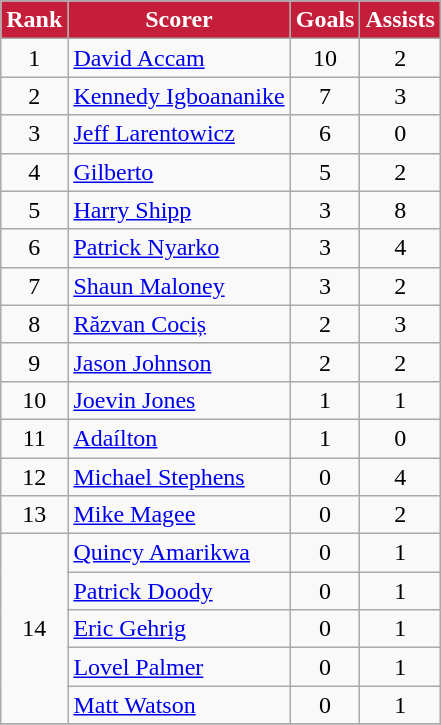<table class="wikitable" style="text-align:center">
<tr>
<th style="background:#C41E3A; color:white; text-align:center;">Rank</th>
<th style="background:#C41E3A; color:white; text-align:center;">Scorer</th>
<th style="background:#C41E3A; color:white; text-align:center;">Goals</th>
<th style="background:#C41E3A; color:white; text-align:center;">Assists</th>
</tr>
<tr>
<td>1</td>
<td align="left"> <a href='#'>David Accam</a></td>
<td>10</td>
<td>2</td>
</tr>
<tr>
<td>2</td>
<td align="left"> <a href='#'>Kennedy Igboananike</a></td>
<td>7</td>
<td>3</td>
</tr>
<tr>
<td>3</td>
<td align="left"> <a href='#'>Jeff Larentowicz</a></td>
<td>6</td>
<td>0</td>
</tr>
<tr>
<td>4</td>
<td align="left"> <a href='#'>Gilberto</a></td>
<td>5</td>
<td>2</td>
</tr>
<tr>
<td>5</td>
<td align="left"> <a href='#'>Harry Shipp</a></td>
<td>3</td>
<td>8</td>
</tr>
<tr>
<td>6</td>
<td align="left"> <a href='#'>Patrick Nyarko</a></td>
<td>3</td>
<td>4</td>
</tr>
<tr>
<td>7</td>
<td align="left"> <a href='#'>Shaun Maloney</a></td>
<td>3</td>
<td>2</td>
</tr>
<tr>
<td>8</td>
<td align="left"> <a href='#'>Răzvan Cociș</a></td>
<td>2</td>
<td>3</td>
</tr>
<tr>
<td>9</td>
<td align="left"> <a href='#'>Jason Johnson</a></td>
<td>2</td>
<td>2</td>
</tr>
<tr>
<td>10</td>
<td align="left"> <a href='#'>Joevin Jones</a></td>
<td>1</td>
<td>1</td>
</tr>
<tr>
<td>11</td>
<td align="left"> <a href='#'>Adaílton</a></td>
<td>1</td>
<td>0</td>
</tr>
<tr>
<td>12</td>
<td align="left"> <a href='#'>Michael Stephens</a></td>
<td>0</td>
<td>4</td>
</tr>
<tr>
<td>13</td>
<td align="left"> <a href='#'>Mike Magee</a></td>
<td>0</td>
<td>2</td>
</tr>
<tr>
<td rowspan=5>14</td>
<td align="left"> <a href='#'>Quincy Amarikwa</a></td>
<td>0</td>
<td>1</td>
</tr>
<tr>
<td align="left"> <a href='#'>Patrick Doody</a></td>
<td>0</td>
<td>1</td>
</tr>
<tr>
<td align="left"> <a href='#'>Eric Gehrig</a></td>
<td>0</td>
<td>1</td>
</tr>
<tr>
<td align="left"> <a href='#'>Lovel Palmer</a></td>
<td>0</td>
<td>1</td>
</tr>
<tr>
<td align="left"> <a href='#'>Matt Watson</a></td>
<td>0</td>
<td>1</td>
</tr>
<tr>
</tr>
</table>
